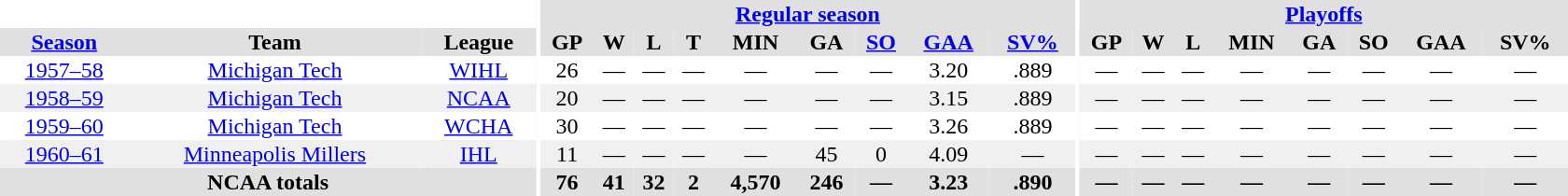<table border="0" cellpadding="1" cellspacing="0" style="text-align:center; width:70em">
<tr bgcolor="#e0e0e0">
<th colspan="3" bgcolor="#ffffff"></th>
<th rowspan="99" bgcolor="#ffffff"></th>
<th colspan="9"><a href='#'>Regular season</a></th>
<th rowspan="99" bgcolor="#ffffff"></th>
<th colspan="8"><a href='#'>Playoffs</a></th>
</tr>
<tr bgcolor="#e0e0e0">
<th><a href='#'>Season</a></th>
<th>Team</th>
<th>League</th>
<th>GP</th>
<th>W</th>
<th>L</th>
<th>T</th>
<th>MIN</th>
<th>GA</th>
<th><a href='#'>SO</a></th>
<th><a href='#'>GAA</a></th>
<th><a href='#'>SV%</a></th>
<th>GP</th>
<th>W</th>
<th>L</th>
<th>MIN</th>
<th>GA</th>
<th>SO</th>
<th>GAA</th>
<th>SV%</th>
</tr>
<tr>
<td><a href='#'>1957–58</a></td>
<td><a href='#'>Michigan Tech</a></td>
<td><a href='#'>WIHL</a></td>
<td>26</td>
<td>—</td>
<td>—</td>
<td>—</td>
<td>—</td>
<td>—</td>
<td>—</td>
<td>3.20</td>
<td>.889</td>
<td>—</td>
<td>—</td>
<td>—</td>
<td>—</td>
<td>—</td>
<td>—</td>
<td>—</td>
<td>—</td>
</tr>
<tr bgcolor="f0f0f0">
<td><a href='#'>1958–59</a></td>
<td><a href='#'>Michigan Tech</a></td>
<td><a href='#'>NCAA</a></td>
<td>20</td>
<td>—</td>
<td>—</td>
<td>—</td>
<td>—</td>
<td>—</td>
<td>—</td>
<td>3.15</td>
<td>.889</td>
<td>—</td>
<td>—</td>
<td>—</td>
<td>—</td>
<td>—</td>
<td>—</td>
<td>—</td>
<td>—</td>
</tr>
<tr>
<td><a href='#'>1959–60</a></td>
<td><a href='#'>Michigan Tech</a></td>
<td><a href='#'>WCHA</a></td>
<td>30</td>
<td>—</td>
<td>—</td>
<td>—</td>
<td>—</td>
<td>—</td>
<td>—</td>
<td>3.26</td>
<td>.889</td>
<td>—</td>
<td>—</td>
<td>—</td>
<td>—</td>
<td>—</td>
<td>—</td>
<td>—</td>
<td>—</td>
</tr>
<tr bgcolor="f0f0f0">
<td><a href='#'>1960–61</a></td>
<td><a href='#'>Minneapolis Millers</a></td>
<td><a href='#'>IHL</a></td>
<td>11</td>
<td>—</td>
<td>—</td>
<td>—</td>
<td>—</td>
<td>45</td>
<td>0</td>
<td>4.09</td>
<td>—</td>
<td>—</td>
<td>—</td>
<td>—</td>
<td>—</td>
<td>—</td>
<td>—</td>
<td>—</td>
<td>—</td>
</tr>
<tr bgcolor="#e0e0e0">
<th colspan="3">NCAA totals</th>
<th>76</th>
<th>41</th>
<th>32</th>
<th>2</th>
<th>4,570</th>
<th>246</th>
<th>—</th>
<th>3.23</th>
<th>.890</th>
<th>—</th>
<th>—</th>
<th>—</th>
<th>—</th>
<th>—</th>
<th>—</th>
<th>—</th>
<th>—</th>
</tr>
</table>
